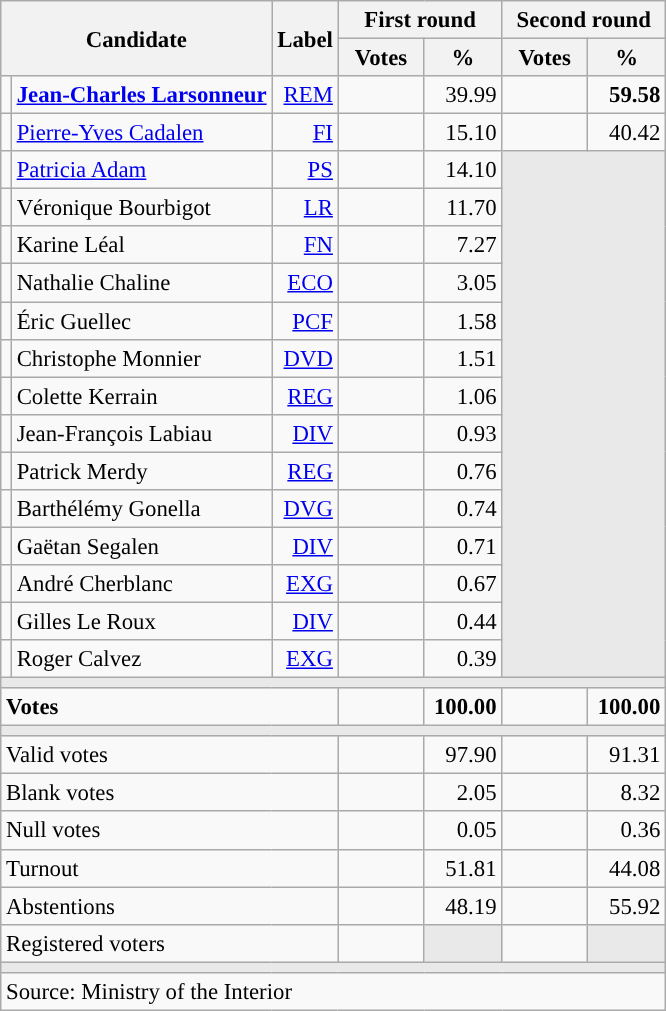<table class="wikitable" style="text-align:right;font-size:95%;">
<tr>
<th rowspan="2" colspan="2">Candidate</th>
<th rowspan="2">Label</th>
<th colspan="2">First round</th>
<th colspan="2">Second round</th>
</tr>
<tr>
<th style="width:50px;">Votes</th>
<th style="width:45px;">%</th>
<th style="width:50px;">Votes</th>
<th style="width:45px;">%</th>
</tr>
<tr>
<td style="color:inherit;background:"></td>
<td style="text-align:left;"><strong><a href='#'>Jean-Charles Larsonneur</a></strong></td>
<td><a href='#'>REM</a></td>
<td></td>
<td>39.99</td>
<td><strong></strong></td>
<td><strong>59.58</strong></td>
</tr>
<tr>
<td style="color:inherit;background:"></td>
<td style="text-align:left;"><a href='#'>Pierre-Yves Cadalen</a></td>
<td><a href='#'>FI</a></td>
<td></td>
<td>15.10</td>
<td></td>
<td>40.42</td>
</tr>
<tr>
<td style="color:inherit;background:"></td>
<td style="text-align:left;"><a href='#'>Patricia Adam</a></td>
<td><a href='#'>PS</a></td>
<td></td>
<td>14.10</td>
<td colspan="2" rowspan="14" style="background:#E9E9E9;"></td>
</tr>
<tr>
<td style="color:inherit;background:"></td>
<td style="text-align:left;">Véronique Bourbigot</td>
<td><a href='#'>LR</a></td>
<td></td>
<td>11.70</td>
</tr>
<tr>
<td style="color:inherit;background:"></td>
<td style="text-align:left;">Karine Léal</td>
<td><a href='#'>FN</a></td>
<td></td>
<td>7.27</td>
</tr>
<tr>
<td style="color:inherit;background:"></td>
<td style="text-align:left;">Nathalie Chaline</td>
<td><a href='#'>ECO</a></td>
<td></td>
<td>3.05</td>
</tr>
<tr>
<td style="color:inherit;background:"></td>
<td style="text-align:left;">Éric Guellec</td>
<td><a href='#'>PCF</a></td>
<td></td>
<td>1.58</td>
</tr>
<tr>
<td style="color:inherit;background:"></td>
<td style="text-align:left;">Christophe Monnier</td>
<td><a href='#'>DVD</a></td>
<td></td>
<td>1.51</td>
</tr>
<tr>
<td style="color:inherit;background:"></td>
<td style="text-align:left;">Colette Kerrain</td>
<td><a href='#'>REG</a></td>
<td></td>
<td>1.06</td>
</tr>
<tr>
<td style="color:inherit;background:"></td>
<td style="text-align:left;">Jean-François Labiau</td>
<td><a href='#'>DIV</a></td>
<td></td>
<td>0.93</td>
</tr>
<tr>
<td style="color:inherit;background:"></td>
<td style="text-align:left;">Patrick Merdy</td>
<td><a href='#'>REG</a></td>
<td></td>
<td>0.76</td>
</tr>
<tr>
<td style="color:inherit;background:"></td>
<td style="text-align:left;">Barthélémy Gonella</td>
<td><a href='#'>DVG</a></td>
<td></td>
<td>0.74</td>
</tr>
<tr>
<td style="color:inherit;background:"></td>
<td style="text-align:left;">Gaëtan Segalen</td>
<td><a href='#'>DIV</a></td>
<td></td>
<td>0.71</td>
</tr>
<tr>
<td style="color:inherit;background:"></td>
<td style="text-align:left;">André Cherblanc</td>
<td><a href='#'>EXG</a></td>
<td></td>
<td>0.67</td>
</tr>
<tr>
<td style="color:inherit;background:"></td>
<td style="text-align:left;">Gilles Le Roux</td>
<td><a href='#'>DIV</a></td>
<td></td>
<td>0.44</td>
</tr>
<tr>
<td style="color:inherit;background:"></td>
<td style="text-align:left;">Roger Calvez</td>
<td><a href='#'>EXG</a></td>
<td></td>
<td>0.39</td>
</tr>
<tr>
<td colspan="7" style="background:#E9E9E9;"></td>
</tr>
<tr style="font-weight:bold;">
<td colspan="3" style="text-align:left;">Votes</td>
<td></td>
<td>100.00</td>
<td></td>
<td>100.00</td>
</tr>
<tr>
<td colspan="7" style="background:#E9E9E9;"></td>
</tr>
<tr>
<td colspan="3" style="text-align:left;">Valid votes</td>
<td></td>
<td>97.90</td>
<td></td>
<td>91.31</td>
</tr>
<tr>
<td colspan="3" style="text-align:left;">Blank votes</td>
<td></td>
<td>2.05</td>
<td></td>
<td>8.32</td>
</tr>
<tr>
<td colspan="3" style="text-align:left;">Null votes</td>
<td></td>
<td>0.05</td>
<td></td>
<td>0.36</td>
</tr>
<tr>
<td colspan="3" style="text-align:left;">Turnout</td>
<td></td>
<td>51.81</td>
<td></td>
<td>44.08</td>
</tr>
<tr>
<td colspan="3" style="text-align:left;">Abstentions</td>
<td></td>
<td>48.19</td>
<td></td>
<td>55.92</td>
</tr>
<tr>
<td colspan="3" style="text-align:left;">Registered voters</td>
<td></td>
<td style="color:inherit;background:#E9E9E9;"></td>
<td></td>
<td style="color:inherit;background:#E9E9E9;"></td>
</tr>
<tr>
<td colspan="7" style="background:#E9E9E9;"></td>
</tr>
<tr>
<td colspan="7" style="text-align:left;">Source: Ministry of the Interior</td>
</tr>
</table>
